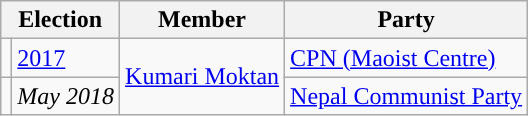<table class="wikitable">
<tr>
<th colspan="2">Election</th>
<th>Member</th>
<th>Party</th>
</tr>
<tr>
<td style="background-color:"></td>
<td><a href='#'>2017</a></td>
<td rowspan="2"><a href='#'>Kumari Moktan</a></td>
<td><a href='#'>CPN (Maoist Centre)</a></td>
</tr>
<tr>
<td style="background-color:"></td>
<td><em>May 2018</em></td>
<td><a href='#'>Nepal Communist Party</a></td>
</tr>
</table>
